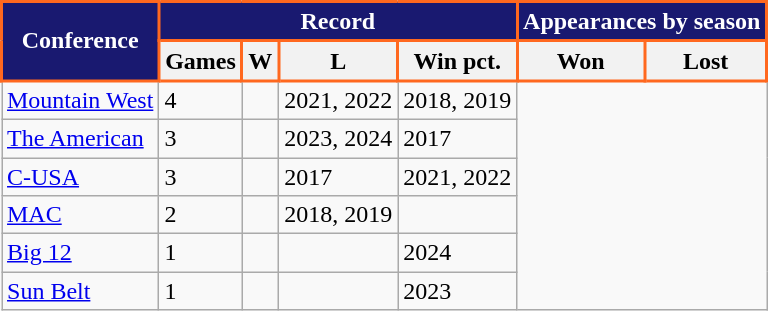<table class="wikitable sortable">
<tr>
<th style="background:#191970; color:#FFFFFF; border: 2px solid #FF681F;" rowspan=2>Conference</th>
<th style="background:#191970; color:#FFFFFF; border: 2px solid #FF681F;" colspan=4>Record</th>
<th style="background:#191970; color:#FFFFFF; border: 2px solid #FF681F;" colspan=2>Appearances by season</th>
</tr>
<tr>
<th style="border: 2px solid #FF681F;">Games</th>
<th style="border: 2px solid #FF681F;">W</th>
<th style="border: 2px solid #FF681F;">L</th>
<th style="border: 2px solid #FF681F;">Win pct.</th>
<th style="border: 2px solid #FF681F;" class=unsortable>Won</th>
<th style="border: 2px solid #FF681F;" class=unsortable>Lost</th>
</tr>
<tr>
<td><a href='#'>Mountain West</a></td>
<td>4</td>
<td></td>
<td>2021, 2022</td>
<td>2018, 2019</td>
</tr>
<tr>
<td><a href='#'>The American</a></td>
<td>3</td>
<td></td>
<td>2023, 2024</td>
<td>2017</td>
</tr>
<tr>
<td><a href='#'>C-USA</a></td>
<td>3</td>
<td></td>
<td>2017</td>
<td>2021, 2022</td>
</tr>
<tr>
<td><a href='#'>MAC</a></td>
<td>2</td>
<td></td>
<td>2018, 2019</td>
<td></td>
</tr>
<tr>
<td><a href='#'>Big 12</a></td>
<td>1</td>
<td></td>
<td></td>
<td>2024</td>
</tr>
<tr>
<td><a href='#'>Sun Belt</a></td>
<td>1</td>
<td></td>
<td></td>
<td>2023</td>
</tr>
</table>
